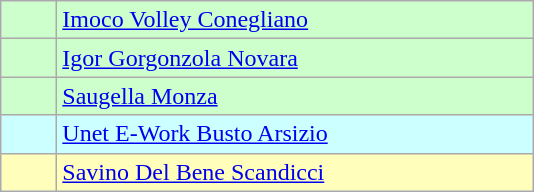<table class="wikitable" style="text-align: center;">
<tr bgcolor=#ccffcc>
<td width=30></td>
<td width=310 align=left><a href='#'>Imoco Volley Conegliano</a></td>
</tr>
<tr bgcolor=#ccffcc>
<td></td>
<td align=left><a href='#'>Igor Gorgonzola Novara</a></td>
</tr>
<tr bgcolor=#ccffcc>
<td></td>
<td align=left><a href='#'>Saugella Monza</a></td>
</tr>
<tr bgcolor=#ccffff>
<td></td>
<td align=left><a href='#'>Unet E-Work Busto Arsizio</a></td>
</tr>
<tr bgcolor=#ffffbb>
<td></td>
<td align=left><a href='#'>Savino Del Bene Scandicci</a></td>
</tr>
</table>
